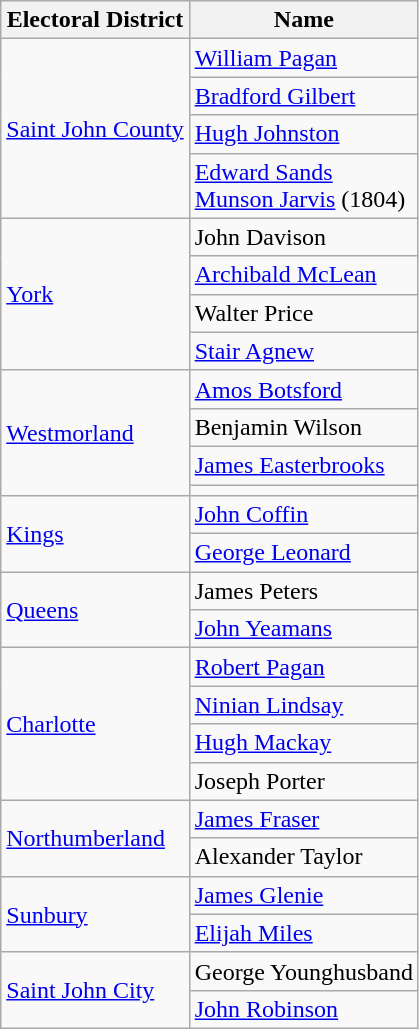<table class="wikitable">
<tr>
<th>Electoral District</th>
<th>Name</th>
</tr>
<tr>
<td rowspan="4"><a href='#'>Saint John County</a></td>
<td><a href='#'>William Pagan</a></td>
</tr>
<tr>
<td><a href='#'>Bradford Gilbert</a></td>
</tr>
<tr>
<td><a href='#'>Hugh Johnston</a></td>
</tr>
<tr>
<td><a href='#'>Edward Sands</a><br><a href='#'>Munson Jarvis</a> (1804)</td>
</tr>
<tr>
<td rowspan="4"><a href='#'>York</a></td>
<td>John Davison</td>
</tr>
<tr>
<td><a href='#'>Archibald McLean</a></td>
</tr>
<tr>
<td>Walter Price</td>
</tr>
<tr>
<td><a href='#'>Stair Agnew</a></td>
</tr>
<tr>
<td rowspan="4"><a href='#'>Westmorland</a></td>
<td><a href='#'>Amos Botsford</a></td>
</tr>
<tr>
<td>Benjamin Wilson</td>
</tr>
<tr>
<td><a href='#'>James Easterbrooks</a></td>
</tr>
<tr>
<td></td>
</tr>
<tr>
<td rowspan="2"><a href='#'>Kings</a></td>
<td><a href='#'>John Coffin</a></td>
</tr>
<tr>
<td><a href='#'>George Leonard</a></td>
</tr>
<tr>
<td rowspan="2"><a href='#'>Queens</a></td>
<td>James Peters</td>
</tr>
<tr>
<td><a href='#'>John Yeamans</a></td>
</tr>
<tr>
<td rowspan="4"><a href='#'>Charlotte</a></td>
<td><a href='#'>Robert Pagan</a></td>
</tr>
<tr>
<td><a href='#'>Ninian Lindsay</a></td>
</tr>
<tr>
<td><a href='#'>Hugh Mackay</a></td>
</tr>
<tr>
<td>Joseph Porter</td>
</tr>
<tr>
<td rowspan="2"><a href='#'>Northumberland</a></td>
<td><a href='#'>James Fraser</a></td>
</tr>
<tr>
<td>Alexander Taylor</td>
</tr>
<tr>
<td rowspan="2"><a href='#'>Sunbury</a></td>
<td><a href='#'>James Glenie</a></td>
</tr>
<tr>
<td><a href='#'>Elijah Miles</a></td>
</tr>
<tr>
<td rowspan="2"><a href='#'>Saint John City</a></td>
<td>George Younghusband</td>
</tr>
<tr>
<td><a href='#'>John Robinson</a></td>
</tr>
</table>
